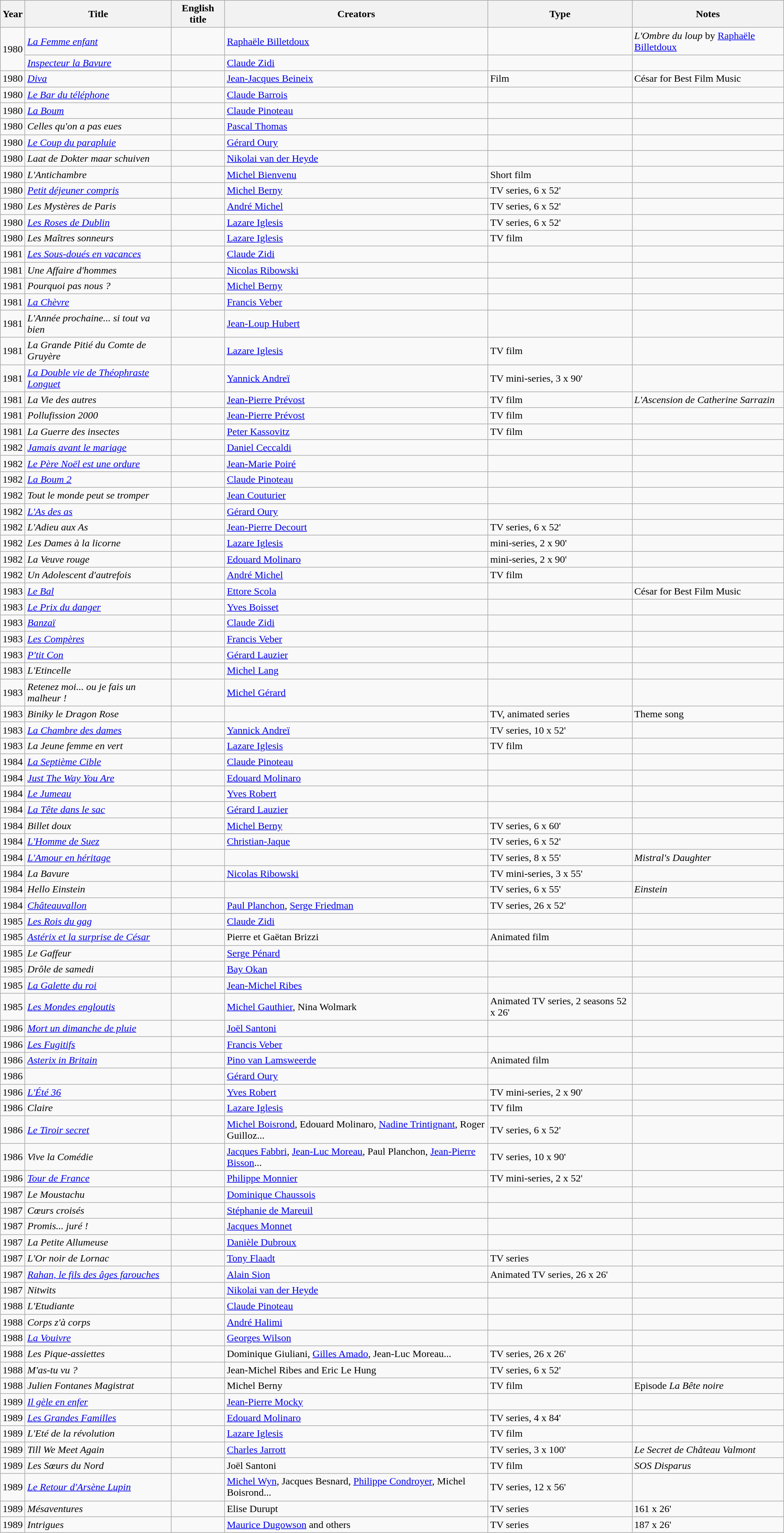<table class="wikitable">
<tr>
<th>Year</th>
<th>Title</th>
<th>English title</th>
<th>Creators</th>
<th>Type</th>
<th>Notes</th>
</tr>
<tr>
<td rowspan="2">1980</td>
<td><em><a href='#'>La Femme enfant</a></em></td>
<td></td>
<td><a href='#'>Raphaële Billetdoux</a></td>
<td></td>
<td><em>L'Ombre du loup</em> by <a href='#'>Raphaële Billetdoux</a></td>
</tr>
<tr>
<td><em><a href='#'>Inspecteur la Bavure</a></em></td>
<td></td>
<td><a href='#'>Claude Zidi</a></td>
<td></td>
<td></td>
</tr>
<tr>
<td>1980</td>
<td><em><a href='#'>Diva</a></em></td>
<td></td>
<td><a href='#'>Jean-Jacques Beineix</a></td>
<td>Film</td>
<td>César for Best Film Music</td>
</tr>
<tr>
<td>1980</td>
<td><em><a href='#'>Le Bar du téléphone</a></em></td>
<td></td>
<td><a href='#'>Claude Barrois</a></td>
<td></td>
<td></td>
</tr>
<tr>
<td>1980</td>
<td><em><a href='#'>La Boum</a></em></td>
<td></td>
<td><a href='#'>Claude Pinoteau</a></td>
<td></td>
<td></td>
</tr>
<tr>
<td>1980</td>
<td><em>Celles qu'on a pas eues</em></td>
<td></td>
<td><a href='#'>Pascal Thomas</a></td>
<td></td>
<td></td>
</tr>
<tr>
<td>1980</td>
<td><em><a href='#'>Le Coup du parapluie</a></em></td>
<td></td>
<td><a href='#'>Gérard Oury</a></td>
<td></td>
<td></td>
</tr>
<tr>
<td>1980</td>
<td><em>Laat de Dokter maar schuiven</em></td>
<td></td>
<td><a href='#'>Nikolai van der Heyde</a></td>
<td></td>
<td></td>
</tr>
<tr>
<td>1980</td>
<td><em>L'Antichambre</em></td>
<td></td>
<td><a href='#'>Michel Bienvenu</a></td>
<td>Short film</td>
<td></td>
</tr>
<tr>
<td>1980</td>
<td><em><a href='#'>Petit déjeuner compris</a></em></td>
<td></td>
<td><a href='#'>Michel Berny</a></td>
<td>TV series, 6 x 52'</td>
<td></td>
</tr>
<tr>
<td>1980</td>
<td><em>Les Mystères de Paris</em></td>
<td></td>
<td><a href='#'>André Michel</a></td>
<td>TV series, 6 x 52'</td>
<td></td>
</tr>
<tr>
<td>1980</td>
<td><em><a href='#'>Les Roses de Dublin</a></em></td>
<td></td>
<td><a href='#'>Lazare Iglesis</a></td>
<td>TV series, 6 x 52'</td>
<td></td>
</tr>
<tr>
<td>1980</td>
<td><em>Les Maîtres sonneurs</em></td>
<td></td>
<td><a href='#'>Lazare Iglesis</a></td>
<td>TV film</td>
<td></td>
</tr>
<tr>
<td>1981</td>
<td><em><a href='#'>Les Sous-doués en vacances</a></em></td>
<td></td>
<td><a href='#'>Claude Zidi</a></td>
<td></td>
<td></td>
</tr>
<tr>
<td>1981</td>
<td><em>Une Affaire d'hommes</em></td>
<td></td>
<td><a href='#'>Nicolas Ribowski</a></td>
<td></td>
<td></td>
</tr>
<tr>
<td>1981</td>
<td><em>Pourquoi pas nous ?</em></td>
<td></td>
<td><a href='#'>Michel Berny</a></td>
<td></td>
<td></td>
</tr>
<tr>
<td>1981</td>
<td><em><a href='#'>La Chèvre</a></em></td>
<td></td>
<td><a href='#'>Francis Veber</a></td>
<td></td>
<td></td>
</tr>
<tr>
<td>1981</td>
<td><em>L'Année prochaine... si tout va bien</em></td>
<td></td>
<td><a href='#'>Jean-Loup Hubert</a></td>
<td></td>
<td></td>
</tr>
<tr>
<td>1981</td>
<td><em>La Grande Pitié du Comte de Gruyère</em></td>
<td></td>
<td><a href='#'>Lazare Iglesis</a></td>
<td>TV film</td>
<td></td>
</tr>
<tr>
<td>1981</td>
<td><em><a href='#'>La Double vie de Théophraste Longuet</a></em></td>
<td></td>
<td><a href='#'>Yannick Andreï</a></td>
<td>TV mini-series, 3 x 90'</td>
<td></td>
</tr>
<tr>
<td>1981</td>
<td><em>La Vie des autres</em></td>
<td></td>
<td><a href='#'>Jean-Pierre Prévost</a></td>
<td>TV film</td>
<td><em>L'Ascension de Catherine Sarrazin</em></td>
</tr>
<tr>
<td>1981</td>
<td><em>Pollufission 2000</em></td>
<td></td>
<td><a href='#'>Jean-Pierre Prévost</a></td>
<td>TV film</td>
<td></td>
</tr>
<tr>
<td>1981</td>
<td><em>La Guerre des insectes</em></td>
<td></td>
<td><a href='#'>Peter Kassovitz</a></td>
<td>TV film</td>
<td></td>
</tr>
<tr>
<td>1982</td>
<td><em><a href='#'>Jamais avant le mariage</a></em></td>
<td></td>
<td><a href='#'>Daniel Ceccaldi</a></td>
<td></td>
<td></td>
</tr>
<tr>
<td>1982</td>
<td><em><a href='#'>Le Père Noël est une ordure</a></em></td>
<td></td>
<td><a href='#'>Jean-Marie Poiré</a></td>
<td></td>
<td></td>
</tr>
<tr>
<td>1982</td>
<td><em><a href='#'>La Boum 2</a></em></td>
<td></td>
<td><a href='#'>Claude Pinoteau</a></td>
<td></td>
<td></td>
</tr>
<tr>
<td>1982</td>
<td><em>Tout le monde peut se tromper</em></td>
<td></td>
<td><a href='#'>Jean Couturier</a></td>
<td></td>
<td></td>
</tr>
<tr>
<td>1982</td>
<td><em><a href='#'>L'As des as</a></em></td>
<td></td>
<td><a href='#'>Gérard Oury</a></td>
<td></td>
<td></td>
</tr>
<tr>
<td>1982</td>
<td><em>L'Adieu aux As</em></td>
<td></td>
<td><a href='#'>Jean-Pierre Decourt</a></td>
<td>TV series, 6 x 52'</td>
<td></td>
</tr>
<tr>
<td>1982</td>
<td><em>Les Dames à la licorne</em></td>
<td></td>
<td><a href='#'>Lazare Iglesis</a></td>
<td>mini-series, 2 x 90'</td>
<td></td>
</tr>
<tr>
<td>1982</td>
<td><em>La Veuve rouge</em></td>
<td></td>
<td><a href='#'>Edouard Molinaro</a></td>
<td>mini-series, 2 x 90'</td>
<td></td>
</tr>
<tr>
<td>1982</td>
<td><em>Un Adolescent d'autrefois</em></td>
<td></td>
<td><a href='#'>André Michel</a></td>
<td>TV film</td>
<td></td>
</tr>
<tr>
<td>1983</td>
<td><em><a href='#'>Le Bal</a></em></td>
<td></td>
<td><a href='#'>Ettore Scola</a></td>
<td></td>
<td>César for Best Film Music</td>
</tr>
<tr>
<td>1983</td>
<td><em><a href='#'>Le Prix du danger</a></em></td>
<td></td>
<td><a href='#'>Yves Boisset</a></td>
<td></td>
<td></td>
</tr>
<tr>
<td>1983</td>
<td><em><a href='#'>Banzaï</a></em></td>
<td></td>
<td><a href='#'>Claude Zidi</a></td>
<td></td>
<td></td>
</tr>
<tr>
<td>1983</td>
<td><em><a href='#'>Les Compères</a></em></td>
<td></td>
<td><a href='#'>Francis Veber</a></td>
<td></td>
<td></td>
</tr>
<tr>
<td>1983</td>
<td><em><a href='#'>P'tit Con</a></em></td>
<td></td>
<td><a href='#'>Gérard Lauzier</a></td>
<td></td>
<td></td>
</tr>
<tr>
<td>1983</td>
<td><em>L'Etincelle</em></td>
<td></td>
<td><a href='#'>Michel Lang</a></td>
<td></td>
<td></td>
</tr>
<tr>
<td>1983</td>
<td><em>Retenez moi... ou je fais un malheur !</em></td>
<td></td>
<td><a href='#'>Michel Gérard</a></td>
<td></td>
<td></td>
</tr>
<tr>
<td>1983</td>
<td><em>Biniky le Dragon Rose</em></td>
<td></td>
<td></td>
<td>TV, animated series</td>
<td>Theme song</td>
</tr>
<tr>
<td>1983</td>
<td><em><a href='#'>La Chambre des dames</a></em></td>
<td></td>
<td><a href='#'>Yannick Andreï</a></td>
<td>TV series, 10 x 52'</td>
<td></td>
</tr>
<tr>
<td>1983</td>
<td><em>La Jeune femme en vert</em></td>
<td></td>
<td><a href='#'>Lazare Iglesis</a></td>
<td>TV film</td>
<td></td>
</tr>
<tr>
<td>1984</td>
<td><em><a href='#'>La Septième Cible</a></em></td>
<td></td>
<td><a href='#'>Claude Pinoteau</a></td>
<td></td>
<td></td>
</tr>
<tr>
<td>1984</td>
<td><em><a href='#'>Just The Way You Are</a></em></td>
<td></td>
<td><a href='#'>Edouard Molinaro</a></td>
<td></td>
<td></td>
</tr>
<tr>
<td>1984</td>
<td><em><a href='#'>Le Jumeau</a></em></td>
<td></td>
<td><a href='#'>Yves Robert</a></td>
<td></td>
<td></td>
</tr>
<tr>
<td>1984</td>
<td><em><a href='#'>La Tête dans le sac</a></em></td>
<td></td>
<td><a href='#'>Gérard Lauzier</a></td>
<td></td>
<td></td>
</tr>
<tr>
<td>1984</td>
<td><em>Billet doux</em></td>
<td></td>
<td><a href='#'>Michel Berny</a></td>
<td>TV series, 6 x 60'</td>
<td></td>
</tr>
<tr>
<td>1984</td>
<td><em><a href='#'>L'Homme de Suez</a></em></td>
<td></td>
<td><a href='#'>Christian-Jaque</a></td>
<td>TV series, 6 x 52'</td>
<td></td>
</tr>
<tr>
<td>1984</td>
<td><em><a href='#'>L'Amour en héritage</a></em></td>
<td></td>
<td></td>
<td>TV series, 8 x 55'</td>
<td><em>Mistral's Daughter</em></td>
</tr>
<tr>
<td>1984</td>
<td><em>La Bavure</em></td>
<td></td>
<td><a href='#'>Nicolas Ribowski</a></td>
<td>TV mini-series, 3 x 55'</td>
<td></td>
</tr>
<tr>
<td>1984</td>
<td><em>Hello Einstein</em></td>
<td></td>
<td></td>
<td>TV series, 6 x 55'</td>
<td><em>Einstein</em></td>
</tr>
<tr>
<td>1984</td>
<td><em><a href='#'>Châteauvallon</a></em></td>
<td></td>
<td><a href='#'>Paul Planchon</a>, <a href='#'>Serge Friedman</a></td>
<td>TV series, 26 x 52'</td>
<td></td>
</tr>
<tr>
<td>1985</td>
<td><em><a href='#'>Les Rois du gag</a></em></td>
<td></td>
<td><a href='#'>Claude Zidi</a></td>
<td></td>
<td></td>
</tr>
<tr>
<td>1985</td>
<td><em><a href='#'>Astérix et la surprise de César</a></em></td>
<td></td>
<td>Pierre et Gaëtan Brizzi</td>
<td>Animated film</td>
<td></td>
</tr>
<tr>
<td>1985</td>
<td><em>Le Gaffeur</em></td>
<td></td>
<td><a href='#'>Serge Pénard</a></td>
<td></td>
<td></td>
</tr>
<tr>
<td>1985</td>
<td><em>Drôle de samedi</em></td>
<td></td>
<td><a href='#'>Bay Okan</a></td>
<td></td>
<td></td>
</tr>
<tr>
<td>1985</td>
<td><em><a href='#'>La Galette du roi</a></em></td>
<td></td>
<td><a href='#'>Jean-Michel Ribes</a></td>
<td></td>
<td></td>
</tr>
<tr>
<td>1985</td>
<td><em><a href='#'>Les Mondes engloutis</a></em></td>
<td></td>
<td><a href='#'>Michel Gauthier</a>, Nina Wolmark</td>
<td>Animated TV series, 2 seasons 52 x 26'</td>
<td></td>
</tr>
<tr>
<td>1986</td>
<td><em><a href='#'>Mort un dimanche de pluie</a></em></td>
<td></td>
<td><a href='#'>Joël Santoni</a></td>
<td></td>
<td></td>
</tr>
<tr>
<td>1986</td>
<td><em><a href='#'>Les Fugitifs</a></em></td>
<td></td>
<td><a href='#'>Francis Veber</a></td>
<td></td>
<td></td>
</tr>
<tr>
<td>1986</td>
<td><em><a href='#'>Asterix in Britain</a></em></td>
<td></td>
<td><a href='#'>Pino van Lamsweerde</a></td>
<td>Animated film</td>
<td></td>
</tr>
<tr>
<td>1986</td>
<td><em></em></td>
<td></td>
<td><a href='#'>Gérard Oury</a></td>
<td></td>
<td></td>
</tr>
<tr>
<td>1986</td>
<td><em><a href='#'>L'Été 36</a></em></td>
<td></td>
<td><a href='#'>Yves Robert</a></td>
<td>TV mini-series, 2 x 90'</td>
<td></td>
</tr>
<tr>
<td>1986</td>
<td><em>Claire</em></td>
<td></td>
<td><a href='#'>Lazare Iglesis</a></td>
<td>TV film</td>
<td></td>
</tr>
<tr>
<td>1986</td>
<td><em><a href='#'>Le Tiroir secret</a></em></td>
<td></td>
<td><a href='#'>Michel Boisrond</a>, Edouard Molinaro, <a href='#'>Nadine Trintignant</a>, Roger Guilloz...</td>
<td>TV series, 6 x 52'</td>
<td></td>
</tr>
<tr>
<td>1986</td>
<td><em>Vive la Comédie</em></td>
<td></td>
<td><a href='#'>Jacques Fabbri</a>, <a href='#'>Jean-Luc Moreau</a>, Paul Planchon, <a href='#'>Jean-Pierre Bisson</a>...</td>
<td>TV series, 10 x 90'</td>
<td></td>
</tr>
<tr>
<td>1986</td>
<td><em><a href='#'>Tour de France</a></em></td>
<td></td>
<td><a href='#'>Philippe Monnier</a></td>
<td>TV mini-series, 2 x 52'</td>
<td></td>
</tr>
<tr>
<td>1987</td>
<td><em>Le Moustachu</em></td>
<td></td>
<td><a href='#'>Dominique Chaussois</a></td>
<td></td>
<td></td>
</tr>
<tr>
<td>1987</td>
<td><em>Cœurs croisés</em></td>
<td></td>
<td><a href='#'>Stéphanie de Mareuil</a></td>
<td></td>
<td></td>
</tr>
<tr>
<td>1987</td>
<td><em>Promis... juré !</em></td>
<td></td>
<td><a href='#'>Jacques Monnet</a></td>
<td></td>
<td></td>
</tr>
<tr>
<td>1987</td>
<td><em>La Petite Allumeuse</em></td>
<td></td>
<td><a href='#'>Danièle Dubroux</a></td>
<td></td>
<td></td>
</tr>
<tr>
<td>1987</td>
<td><em>L'Or noir de Lornac</em></td>
<td></td>
<td><a href='#'>Tony Flaadt</a></td>
<td>TV series</td>
<td></td>
</tr>
<tr>
<td>1987</td>
<td><em><a href='#'>Rahan, le fils des âges farouches</a></em></td>
<td></td>
<td><a href='#'>Alain Sion</a></td>
<td>Animated TV series, 26 x 26'</td>
<td></td>
</tr>
<tr>
<td>1987</td>
<td><em>Nitwits</em></td>
<td></td>
<td><a href='#'>Nikolai van der Heyde</a></td>
<td></td>
<td></td>
</tr>
<tr>
<td>1988</td>
<td><em>L'Etudiante</em></td>
<td></td>
<td><a href='#'>Claude Pinoteau</a></td>
<td></td>
<td></td>
</tr>
<tr>
<td>1988</td>
<td><em>Corps z'à corps</em></td>
<td></td>
<td><a href='#'>André Halimi</a></td>
<td></td>
<td></td>
</tr>
<tr>
<td>1988</td>
<td><em><a href='#'>La Vouivre</a></em></td>
<td></td>
<td><a href='#'>Georges Wilson</a></td>
<td></td>
<td></td>
</tr>
<tr>
<td>1988</td>
<td><em>Les Pique-assiettes</em></td>
<td></td>
<td>Dominique Giuliani, <a href='#'>Gilles Amado</a>, Jean-Luc Moreau...</td>
<td>TV series, 26 x 26'</td>
<td></td>
</tr>
<tr>
<td>1988</td>
<td><em>M'as-tu vu ?</em></td>
<td></td>
<td>Jean-Michel Ribes and Eric Le Hung</td>
<td>TV series, 6 x 52'</td>
<td></td>
</tr>
<tr>
<td>1988</td>
<td><em>Julien Fontanes Magistrat</em></td>
<td></td>
<td>Michel Berny</td>
<td>TV film</td>
<td>Episode <em>La Bête noire</em></td>
</tr>
<tr>
<td>1989</td>
<td><em><a href='#'>Il gèle en enfer</a></em></td>
<td></td>
<td><a href='#'>Jean-Pierre Mocky</a></td>
<td></td>
<td></td>
</tr>
<tr>
<td>1989</td>
<td><em><a href='#'>Les Grandes Familles</a></em></td>
<td></td>
<td><a href='#'>Edouard Molinaro</a></td>
<td>TV series, 4 x 84'</td>
<td></td>
</tr>
<tr>
<td>1989</td>
<td><em>L'Eté de la révolution</em></td>
<td></td>
<td><a href='#'>Lazare Iglesis</a></td>
<td>TV film</td>
<td></td>
</tr>
<tr>
<td>1989</td>
<td><em>Till We Meet Again</em></td>
<td></td>
<td><a href='#'>Charles Jarrott</a></td>
<td>TV series, 3 x 100'</td>
<td><em>Le Secret de Château Valmont</em></td>
</tr>
<tr>
<td>1989</td>
<td><em>Les Sœurs du Nord</em></td>
<td></td>
<td>Joël Santoni</td>
<td>TV film</td>
<td><em>SOS Disparus</em></td>
</tr>
<tr>
<td>1989</td>
<td><em><a href='#'>Le Retour d'Arsène Lupin</a></em></td>
<td></td>
<td><a href='#'>Michel Wyn</a>, Jacques Besnard, <a href='#'>Philippe Condroyer</a>, Michel Boisrond...</td>
<td>TV series, 12 x 56'</td>
<td></td>
</tr>
<tr>
<td>1989</td>
<td><em>Mésaventures</em></td>
<td></td>
<td>Elise Durupt</td>
<td>TV series</td>
<td>161 x 26'</td>
</tr>
<tr>
<td>1989</td>
<td><em>Intrigues</em></td>
<td></td>
<td><a href='#'>Maurice Dugowson</a> and others</td>
<td>TV series</td>
<td>187 x 26'</td>
</tr>
</table>
